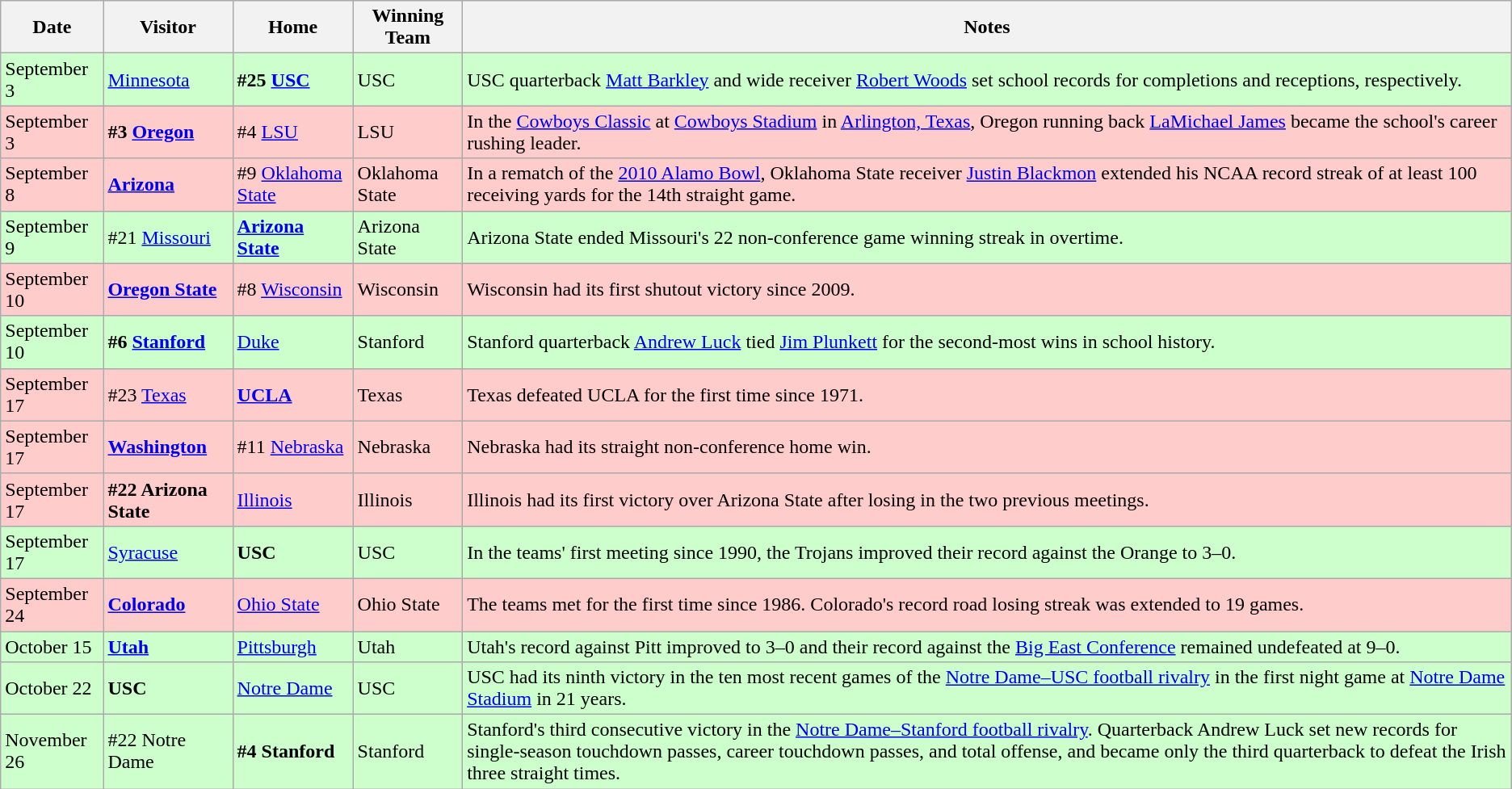<table class="wikitable">
<tr>
<th>Date</th>
<th>Visitor</th>
<th>Home</th>
<th>Winning Team</th>
<th>Notes</th>
</tr>
<tr bgcolor=#ccffcc>
<td>September 3</td>
<td><a href='#'>Minnesota</a></td>
<td><strong>#25 <a href='#'>USC</a></strong></td>
<td>USC</td>
<td>USC quarterback <a href='#'>Matt Barkley</a> and wide receiver <a href='#'>Robert Woods</a> set school records for completions and receptions, respectively.</td>
</tr>
<tr bgcolor=#ffcccc>
<td>September 3</td>
<td><strong>#3 <a href='#'>Oregon</a></strong></td>
<td>#4 <a href='#'>LSU</a></td>
<td>LSU</td>
<td>In the <a href='#'>Cowboys Classic</a> at <a href='#'>Cowboys Stadium</a> in <a href='#'>Arlington, Texas</a>,  Oregon running back <a href='#'>LaMichael James</a> became the school's career rushing leader.</td>
</tr>
<tr bgcolor=#ffcccc>
<td>September 8</td>
<td><strong><a href='#'>Arizona</a></strong></td>
<td>#9 <a href='#'>Oklahoma State</a></td>
<td>Oklahoma State</td>
<td>In a rematch of the <a href='#'>2010 Alamo Bowl</a>, Oklahoma State receiver <a href='#'>Justin Blackmon</a> extended his NCAA record streak of at least 100 receiving yards for the 14th straight game.</td>
</tr>
<tr bgcolor=#ccffcc>
<td>September 9</td>
<td>#21 <a href='#'>Missouri</a></td>
<td><strong><a href='#'>Arizona State</a></strong></td>
<td>Arizona State</td>
<td>Arizona State ended Missouri's 22 non-conference game winning streak in overtime.</td>
</tr>
<tr bgcolor=#ffcccc>
<td>September 10</td>
<td><strong><a href='#'>Oregon State</a></strong></td>
<td>#8 <a href='#'>Wisconsin</a></td>
<td>Wisconsin</td>
<td>Wisconsin had its first shutout victory since 2009.</td>
</tr>
<tr bgcolor=#ccffcc>
<td>September 10</td>
<td><strong>#6 <a href='#'>Stanford</a></strong></td>
<td><a href='#'>Duke</a></td>
<td>Stanford</td>
<td>Stanford quarterback <a href='#'>Andrew Luck</a> tied <a href='#'>Jim Plunkett</a> for the second-most wins in school history.</td>
</tr>
<tr bgcolor=#ffcccc>
<td>September 17</td>
<td>#23 <a href='#'>Texas</a></td>
<td><strong><a href='#'>UCLA</a></strong></td>
<td>Texas</td>
<td>Texas defeated UCLA for the first time since 1971.</td>
</tr>
<tr bgcolor=#ffcccc>
<td>September 17</td>
<td><strong><a href='#'>Washington</a></strong></td>
<td>#11 <a href='#'>Nebraska</a></td>
<td>Nebraska</td>
<td>Nebraska had its straight non-conference home win.</td>
</tr>
<tr bgcolor=#ffcccc>
<td>September 17</td>
<td><strong>#22 Arizona State</strong></td>
<td><a href='#'>Illinois</a></td>
<td>Illinois</td>
<td>Illinois had its first victory over Arizona State after losing in the two previous meetings.</td>
</tr>
<tr bgcolor=#ccffcc>
<td>September 17</td>
<td><a href='#'>Syracuse</a></td>
<td><strong>USC</strong></td>
<td>USC</td>
<td>In the teams' first meeting since 1990, the Trojans improved their record against the Orange to 3–0.</td>
</tr>
<tr bgcolor=#ffcccc>
<td>September 24</td>
<td><strong><a href='#'>Colorado</a></strong></td>
<td><a href='#'>Ohio State</a></td>
<td>Ohio State</td>
<td>The teams met for the first time since 1986.  Colorado's record road losing streak was extended to 19 games.</td>
</tr>
<tr bgcolor=#ccffcc>
<td>October 15</td>
<td><strong><a href='#'>Utah</a></strong></td>
<td><a href='#'>Pittsburgh</a></td>
<td>Utah</td>
<td>Utah's record against Pitt improved to 3–0 and their record against the <a href='#'>Big East Conference</a> remained undefeated at 9–0.</td>
</tr>
<tr bgcolor=ccffcc>
<td>October 22</td>
<td><strong>USC</strong></td>
<td><a href='#'>Notre Dame</a></td>
<td>USC</td>
<td>USC had its ninth victory in the ten most recent games of the <a href='#'>Notre Dame–USC football rivalry</a> in the first night game at <a href='#'>Notre Dame Stadium</a> in 21 years.</td>
</tr>
<tr bgcolor=ccffcc>
<td>November 26</td>
<td>#22 Notre Dame</td>
<td><strong>#4 Stanford</strong></td>
<td>Stanford</td>
<td>Stanford's third consecutive victory in the <a href='#'>Notre Dame–Stanford football rivalry</a>.  Quarterback Andrew Luck set new records for single-season touchdown passes, career touchdown passes, and total offense, and became only the third quarterback to defeat the Irish three straight times.</td>
</tr>
</table>
